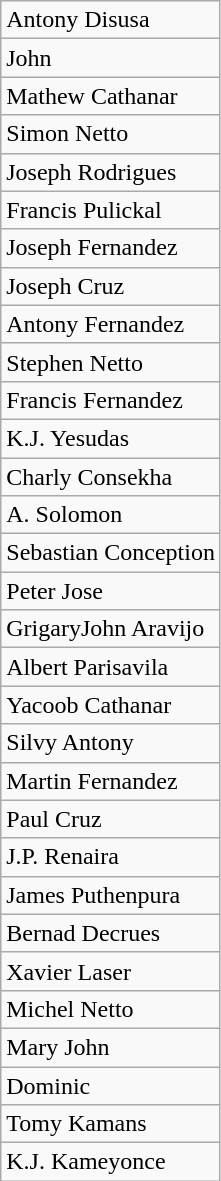<table class="wikitable">
<tr>
<td>Antony Disusa</td>
</tr>
<tr>
<td>John</td>
</tr>
<tr>
<td>Mathew Cathanar</td>
</tr>
<tr>
<td>Simon Netto</td>
</tr>
<tr>
<td>Joseph Rodrigues</td>
</tr>
<tr>
<td>Francis Pulickal</td>
</tr>
<tr>
<td>Joseph Fernandez</td>
</tr>
<tr>
<td>Joseph Cruz</td>
</tr>
<tr>
<td>Antony Fernandez</td>
</tr>
<tr>
<td>Stephen Netto</td>
</tr>
<tr>
<td>Francis Fernandez</td>
</tr>
<tr>
<td>K.J. Yesudas</td>
</tr>
<tr>
<td>Charly Consekha</td>
</tr>
<tr>
<td>A. Solomon</td>
</tr>
<tr>
<td>Sebastian Conception</td>
</tr>
<tr>
<td>Peter Jose</td>
</tr>
<tr>
<td>GrigaryJohn Aravijo</td>
</tr>
<tr>
<td>Albert Parisavila</td>
</tr>
<tr>
<td>Yacoob Cathanar</td>
</tr>
<tr>
<td>Silvy Antony</td>
</tr>
<tr>
<td>Martin Fernandez</td>
</tr>
<tr>
<td>Paul Cruz</td>
</tr>
<tr>
<td>J.P. Renaira</td>
</tr>
<tr>
<td>James Puthenpura</td>
</tr>
<tr>
<td>Bernad Decrues</td>
</tr>
<tr>
<td>Xavier Laser</td>
</tr>
<tr>
<td>Michel Netto</td>
</tr>
<tr>
<td>Mary John</td>
</tr>
<tr>
<td>Dominic</td>
</tr>
<tr>
<td>Tomy Kamans</td>
</tr>
<tr>
<td>K.J. Kameyonce</td>
</tr>
</table>
